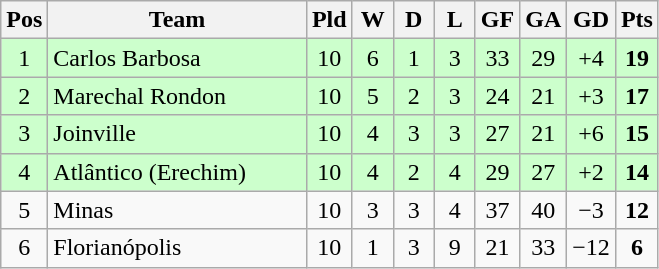<table class="wikitable" style="text-align:center;">
<tr>
<th width=20>Pos</th>
<th width=165>Team</th>
<th width=20>Pld</th>
<th width=20>W</th>
<th width=20>D</th>
<th width=20>L</th>
<th width=20>GF</th>
<th width=20>GA</th>
<th width=20>GD</th>
<th width=20>Pts</th>
</tr>
<tr bgcolor=#CCFFCC>
<td>1</td>
<td style="text-align:left;">Carlos Barbosa</td>
<td>10</td>
<td>6</td>
<td>1</td>
<td>3</td>
<td>33</td>
<td>29</td>
<td>+4</td>
<td><strong>19</strong></td>
</tr>
<tr bgcolor=#CCFFCC>
<td>2</td>
<td style="text-align:left;">Marechal Rondon</td>
<td>10</td>
<td>5</td>
<td>2</td>
<td>3</td>
<td>24</td>
<td>21</td>
<td>+3</td>
<td><strong>17</strong></td>
</tr>
<tr bgcolor=#CCFFCC>
<td>3</td>
<td style="text-align:left;">Joinville</td>
<td>10</td>
<td>4</td>
<td>3</td>
<td>3</td>
<td>27</td>
<td>21</td>
<td>+6</td>
<td><strong>15</strong></td>
</tr>
<tr bgcolor=#CCFFCC>
<td>4</td>
<td style="text-align:left;">Atlântico (Erechim)</td>
<td>10</td>
<td>4</td>
<td>2</td>
<td>4</td>
<td>29</td>
<td>27</td>
<td>+2</td>
<td><strong>14</strong></td>
</tr>
<tr>
<td>5</td>
<td style="text-align:left;">Minas</td>
<td>10</td>
<td>3</td>
<td>3</td>
<td>4</td>
<td>37</td>
<td>40</td>
<td>−3</td>
<td><strong>12</strong></td>
</tr>
<tr>
<td>6</td>
<td style="text-align:left;">Florianópolis</td>
<td>10</td>
<td>1</td>
<td>3</td>
<td>9</td>
<td>21</td>
<td>33</td>
<td>−12</td>
<td><strong>6</strong></td>
</tr>
</table>
